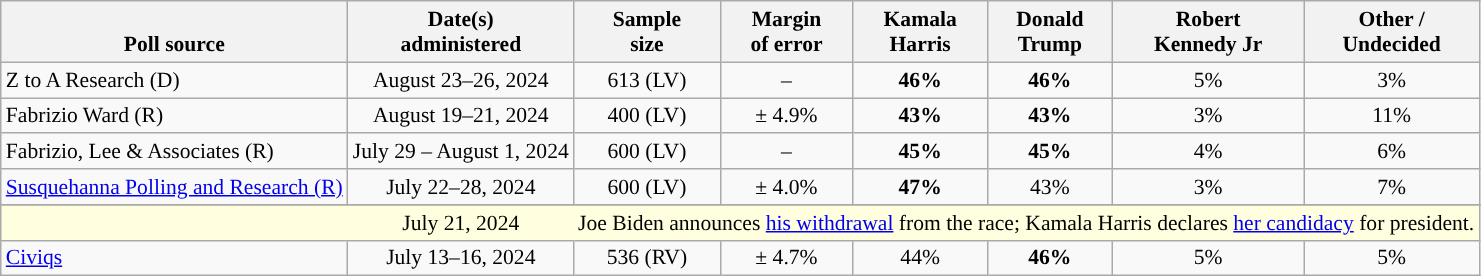<table class="wikitable sortable mw-datatable" style="font-size:90%;text-align:center;line-height:17px">
<tr valign=bottom>
<th>Poll source</th>
<th>Date(s)<br>administered</th>
<th>Sample<br>size</th>
<th>Margin<br>of error</th>
<th class="unsortable">Kamala<br>Harris<br></th>
<th class="unsortable">Donald<br>Trump<br></th>
<th class="unsortable">Robert<br>Kennedy Jr<br></th>
<th class="unsortable">Other /<br>Undecided</th>
</tr>
<tr>
<td style="text-align:left;">Z to A Research (D)</td>
<td data-sort-value="2024-08-19">August 23–26, 2024</td>
<td>613 (LV)</td>
<td>–</td>
<td><strong>46%</strong></td>
<td><strong>46%</strong></td>
<td>5%</td>
<td>3%</td>
</tr>
<tr>
<td style="text-align:left;">Fabrizio Ward (R)</td>
<td data-sort-value="2024-08-23">August 19–21, 2024</td>
<td>400 (LV)</td>
<td>± 4.9%</td>
<td><strong>43%</strong></td>
<td><strong>43%</strong></td>
<td>3%</td>
<td>11%</td>
</tr>
<tr>
<td style="text-align:left;">Fabrizio, Lee & Associates (R)</td>
<td data-sort-value="2024-08-01">July 29 – August 1, 2024</td>
<td>600 (LV)</td>
<td>–</td>
<td><strong>45%</strong></td>
<td><strong>45%</strong></td>
<td>4%</td>
<td>6%</td>
</tr>
<tr>
<td style="text-align:left;"><a href='#'>Susquehanna Polling and Research (R)</a></td>
<td data-sort-value="2024-07-28">July 22–28, 2024</td>
<td>600 (LV)</td>
<td>± 4.0%</td>
<td style="color:black;background-color:"><strong>47%</strong></td>
<td>43%</td>
<td>3%</td>
<td>7%</td>
</tr>
<tr>
</tr>
<tr style="background:lightyellow;">
<td style="border-right-style:hidden; background:lightyellow;"></td>
<td style="border-right-style:hidden; " data-sort-value="2024-07-21">July 21, 2024</td>
<td colspan="6">Joe Biden announces <a href='#'>his withdrawal</a> from the race; Kamala Harris declares <a href='#'>her candidacy</a> for president.</td>
</tr>
<tr>
<td style="text-align:left;"><a href='#'>Civiqs</a></td>
<td data-sort-value="2024-07-19">July 13–16, 2024</td>
<td>536 (RV)</td>
<td>± 4.7%</td>
<td>44%</td>
<td style="background-color:"><strong>46%</strong></td>
<td>5%</td>
<td>5%</td>
</tr>
</table>
